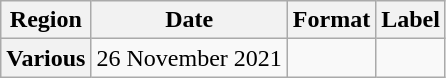<table class="wikitable plainrowheaders">
<tr>
<th scope="col">Region</th>
<th scope="col">Date</th>
<th scope="col">Format</th>
<th scope="col">Label</th>
</tr>
<tr>
<th scope="row">Various</th>
<td>26 November 2021</td>
<td></td>
<td></td>
</tr>
</table>
